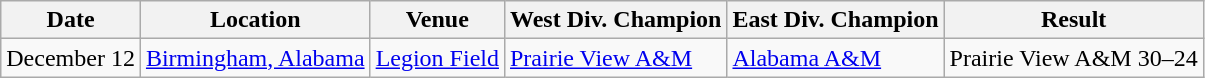<table class="wikitable">
<tr>
<th>Date</th>
<th>Location</th>
<th>Venue</th>
<th>West Div. Champion</th>
<th>East Div. Champion</th>
<th>Result</th>
</tr>
<tr>
<td>December 12</td>
<td><a href='#'>Birmingham, Alabama</a></td>
<td><a href='#'>Legion Field</a></td>
<td><a href='#'>Prairie View A&M</a></td>
<td><a href='#'>Alabama A&M</a></td>
<td>Prairie View A&M 30–24</td>
</tr>
</table>
